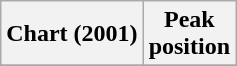<table class="wikitable plainrowheaders" style="text-align:center">
<tr>
<th scope="col">Chart (2001)</th>
<th scope="col">Peak<br>position</th>
</tr>
<tr>
</tr>
</table>
